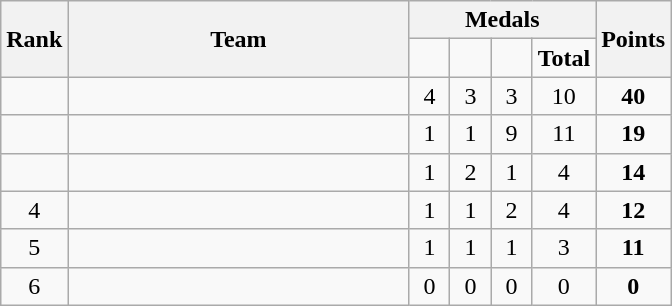<table class="wikitable">
<tr>
<th rowspan=2>Rank</th>
<th style="width:220px;" rowspan="2">Team</th>
<th colspan=4>Medals</th>
<th rowspan=2>Points</th>
</tr>
<tr>
<td style="width:20px; text-align:center;"></td>
<td style="width:20px; text-align:center;"></td>
<td style="width:20px; text-align:center;"></td>
<td><strong>Total</strong></td>
</tr>
<tr>
<td align=center></td>
<td></td>
<td align=center>4</td>
<td align=center>3</td>
<td align=center>3</td>
<td align=center>10</td>
<td align=center><strong>40</strong></td>
</tr>
<tr>
<td align=center></td>
<td></td>
<td align=center>1</td>
<td align=center>1</td>
<td align=center>9</td>
<td align=center>11</td>
<td align=center><strong>19</strong></td>
</tr>
<tr>
<td align=center></td>
<td></td>
<td align=center>1</td>
<td align=center>2</td>
<td align=center>1</td>
<td align=center>4</td>
<td align=center><strong>14</strong></td>
</tr>
<tr>
<td align=center>4</td>
<td></td>
<td align=center>1</td>
<td align=center>1</td>
<td align=center>2</td>
<td align=center>4</td>
<td align=center><strong>12</strong></td>
</tr>
<tr>
<td align=center>5</td>
<td></td>
<td align=center>1</td>
<td align=center>1</td>
<td align=center>1</td>
<td align=center>3</td>
<td align=center><strong>11</strong></td>
</tr>
<tr>
<td align=center>6</td>
<td></td>
<td align=center>0</td>
<td align=center>0</td>
<td align=center>0</td>
<td align=center>0</td>
<td align=center><strong>0</strong></td>
</tr>
</table>
